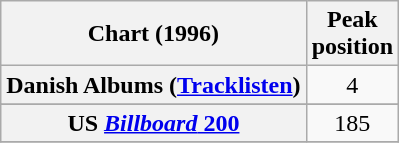<table class="wikitable sortable plainrowheaders" style="text-align:center;">
<tr>
<th scope="col">Chart (1996)</th>
<th scope="col">Peak<br> position</th>
</tr>
<tr>
<th scope="row">Danish Albums (<a href='#'>Tracklisten</a>)</th>
<td style="text-align:center;">4</td>
</tr>
<tr>
</tr>
<tr>
<th scope="row">US <a href='#'><em>Billboard</em> 200</a></th>
<td>185</td>
</tr>
<tr>
</tr>
</table>
